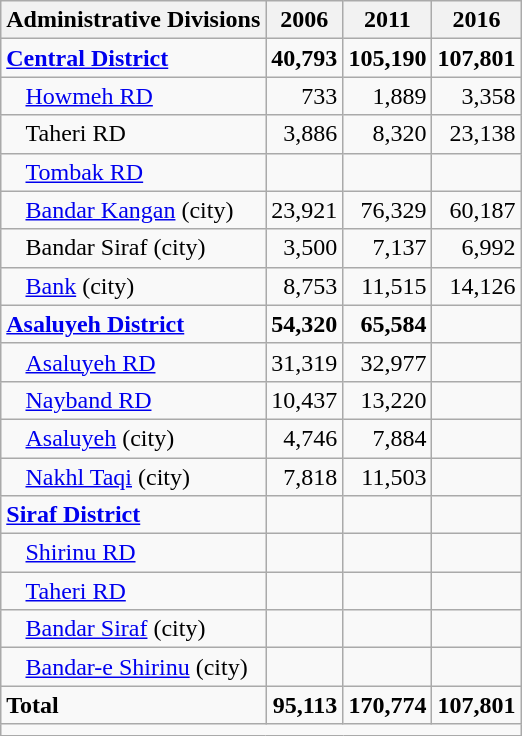<table class="wikitable">
<tr>
<th>Administrative Divisions</th>
<th>2006</th>
<th>2011</th>
<th>2016</th>
</tr>
<tr>
<td><strong><a href='#'>Central District</a></strong></td>
<td style="text-align: right;"><strong>40,793</strong></td>
<td style="text-align: right;"><strong>105,190</strong></td>
<td style="text-align: right;"><strong>107,801</strong></td>
</tr>
<tr>
<td style="padding-left: 1em;"><a href='#'>Howmeh RD</a></td>
<td style="text-align: right;">733</td>
<td style="text-align: right;">1,889</td>
<td style="text-align: right;">3,358</td>
</tr>
<tr>
<td style="padding-left: 1em;">Taheri RD</td>
<td style="text-align: right;">3,886</td>
<td style="text-align: right;">8,320</td>
<td style="text-align: right;">23,138</td>
</tr>
<tr>
<td style="padding-left: 1em;"><a href='#'>Tombak RD</a></td>
<td style="text-align: right;"></td>
<td style="text-align: right;"></td>
<td style="text-align: right;"></td>
</tr>
<tr>
<td style="padding-left: 1em;"><a href='#'>Bandar Kangan</a> (city)</td>
<td style="text-align: right;">23,921</td>
<td style="text-align: right;">76,329</td>
<td style="text-align: right;">60,187</td>
</tr>
<tr>
<td style="padding-left: 1em;">Bandar Siraf (city)</td>
<td style="text-align: right;">3,500</td>
<td style="text-align: right;">7,137</td>
<td style="text-align: right;">6,992</td>
</tr>
<tr>
<td style="padding-left: 1em;"><a href='#'>Bank</a> (city)</td>
<td style="text-align: right;">8,753</td>
<td style="text-align: right;">11,515</td>
<td style="text-align: right;">14,126</td>
</tr>
<tr>
<td><strong><a href='#'>Asaluyeh District</a></strong></td>
<td style="text-align: right;"><strong>54,320</strong></td>
<td style="text-align: right;"><strong>65,584</strong></td>
<td style="text-align: right;"></td>
</tr>
<tr>
<td style="padding-left: 1em;"><a href='#'>Asaluyeh RD</a></td>
<td style="text-align: right;">31,319</td>
<td style="text-align: right;">32,977</td>
<td style="text-align: right;"></td>
</tr>
<tr>
<td style="padding-left: 1em;"><a href='#'>Nayband RD</a></td>
<td style="text-align: right;">10,437</td>
<td style="text-align: right;">13,220</td>
<td style="text-align: right;"></td>
</tr>
<tr>
<td style="padding-left: 1em;"><a href='#'>Asaluyeh</a> (city)</td>
<td style="text-align: right;">4,746</td>
<td style="text-align: right;">7,884</td>
<td style="text-align: right;"></td>
</tr>
<tr>
<td style="padding-left: 1em;"><a href='#'>Nakhl Taqi</a> (city)</td>
<td style="text-align: right;">7,818</td>
<td style="text-align: right;">11,503</td>
<td style="text-align: right;"></td>
</tr>
<tr>
<td><strong><a href='#'>Siraf District</a></strong></td>
<td style="text-align: right;"></td>
<td style="text-align: right;"></td>
<td style="text-align: right;"></td>
</tr>
<tr>
<td style="padding-left: 1em;"><a href='#'>Shirinu RD</a></td>
<td style="text-align: right;"></td>
<td style="text-align: right;"></td>
<td style="text-align: right;"></td>
</tr>
<tr>
<td style="padding-left: 1em;"><a href='#'>Taheri RD</a></td>
<td style="text-align: right;"></td>
<td style="text-align: right;"></td>
<td style="text-align: right;"></td>
</tr>
<tr>
<td style="padding-left: 1em;"><a href='#'>Bandar Siraf</a> (city)</td>
<td style="text-align: right;"></td>
<td style="text-align: right;"></td>
<td style="text-align: right;"></td>
</tr>
<tr>
<td style="padding-left: 1em;"><a href='#'>Bandar-e Shirinu</a> (city)</td>
<td style="text-align: right;"></td>
<td style="text-align: right;"></td>
<td style="text-align: right;"></td>
</tr>
<tr>
<td><strong>Total</strong></td>
<td style="text-align: right;"><strong>95,113</strong></td>
<td style="text-align: right;"><strong>170,774</strong></td>
<td style="text-align: right;"><strong>107,801</strong></td>
</tr>
<tr>
<td colspan=4></td>
</tr>
</table>
